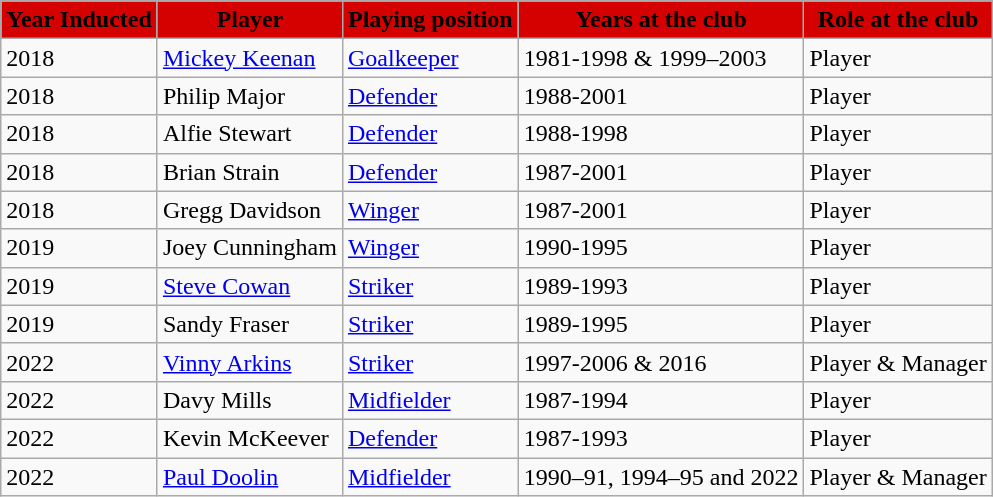<table class="sortable plainrowheaders wikitable">
<tr>
<th scope="col" style="background:#d50000;"><span><strong>Year Inducted</strong></span></th>
<th scope="col" style="background:#d50000;"><span><strong>Player</strong></span></th>
<th scope="col" style="background:#d50000;"><span><strong>Playing position</strong></span></th>
<th scope="col" style="background:#d50000;"><span><strong>Years at the club</strong></span></th>
<th scope="col" style="background:#d50000;"><span><strong>Role at the club</strong></span></th>
</tr>
<tr>
<td>2018</td>
<td> <a href='#'>Mickey Keenan</a></td>
<td><a href='#'>Goalkeeper</a></td>
<td>1981-1998 & 1999–2003</td>
<td>Player</td>
</tr>
<tr>
<td>2018</td>
<td> Philip Major</td>
<td><a href='#'>Defender</a></td>
<td>1988-2001</td>
<td>Player</td>
</tr>
<tr>
<td>2018</td>
<td> Alfie Stewart</td>
<td><a href='#'>Defender</a></td>
<td>1988-1998</td>
<td>Player</td>
</tr>
<tr>
<td>2018</td>
<td> Brian Strain</td>
<td><a href='#'>Defender</a></td>
<td>1987-2001</td>
<td>Player</td>
</tr>
<tr>
<td>2018</td>
<td> Gregg Davidson</td>
<td><a href='#'>Winger</a></td>
<td>1987-2001</td>
<td>Player</td>
</tr>
<tr>
<td>2019</td>
<td> Joey Cunningham</td>
<td><a href='#'>Winger</a></td>
<td>1990-1995</td>
<td>Player</td>
</tr>
<tr>
<td>2019</td>
<td> <a href='#'>Steve Cowan</a></td>
<td><a href='#'>Striker</a></td>
<td>1989-1993</td>
<td>Player</td>
</tr>
<tr>
<td>2019</td>
<td> Sandy Fraser</td>
<td><a href='#'>Striker</a></td>
<td>1989-1995</td>
<td>Player</td>
</tr>
<tr>
<td>2022</td>
<td> <a href='#'>Vinny Arkins</a></td>
<td><a href='#'>Striker</a></td>
<td>1997-2006 & 2016</td>
<td>Player & Manager</td>
</tr>
<tr>
<td>2022</td>
<td> Davy Mills</td>
<td><a href='#'>Midfielder</a></td>
<td>1987-1994</td>
<td>Player</td>
</tr>
<tr>
<td>2022</td>
<td> Kevin McKeever</td>
<td><a href='#'>Defender</a></td>
<td>1987-1993</td>
<td>Player</td>
</tr>
<tr>
<td>2022</td>
<td> <a href='#'>Paul Doolin</a></td>
<td><a href='#'>Midfielder</a></td>
<td>1990–91, 1994–95 and 2022</td>
<td>Player & Manager</td>
</tr>
</table>
